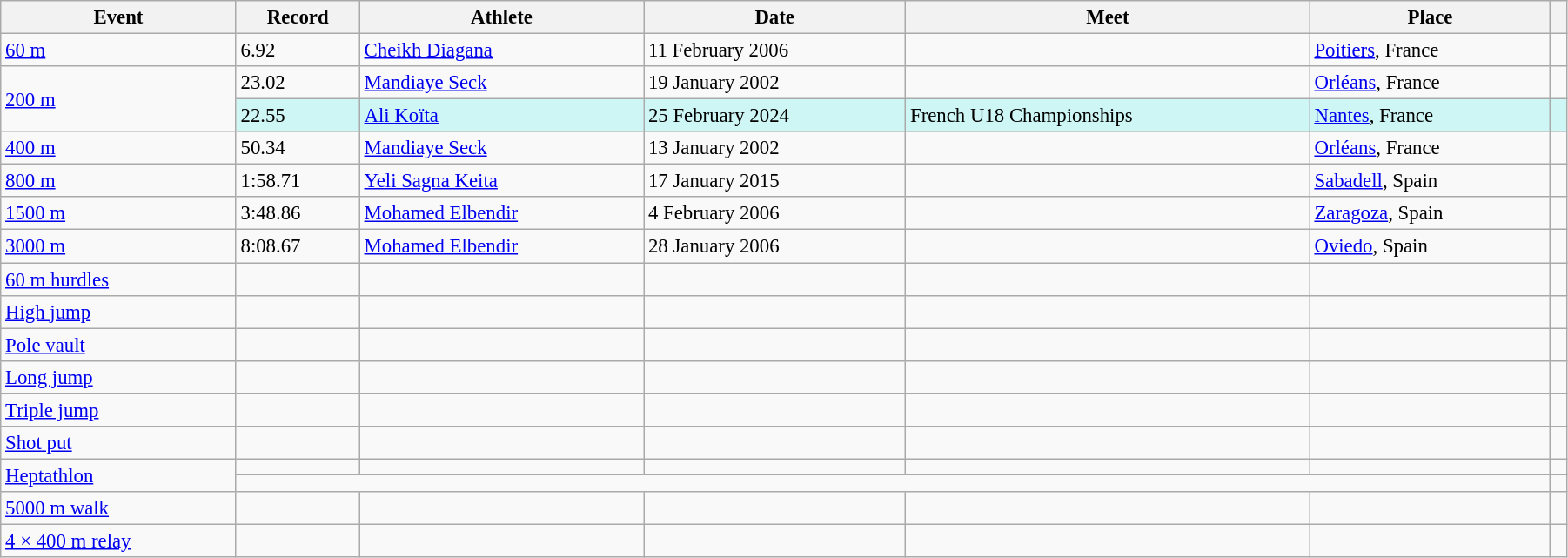<table class="wikitable" style="font-size:95%; width: 95%;">
<tr>
<th>Event</th>
<th>Record</th>
<th>Athlete</th>
<th>Date</th>
<th>Meet</th>
<th>Place</th>
<th></th>
</tr>
<tr>
<td><a href='#'>60 m</a></td>
<td>6.92</td>
<td><a href='#'>Cheikh Diagana</a></td>
<td>11 February 2006</td>
<td></td>
<td><a href='#'>Poitiers</a>, France</td>
<td></td>
</tr>
<tr>
<td rowspan=2><a href='#'>200 m</a></td>
<td>23.02</td>
<td><a href='#'>Mandiaye Seck</a></td>
<td>19 January 2002</td>
<td></td>
<td><a href='#'>Orléans</a>, France</td>
<td></td>
</tr>
<tr bgcolor=#CEF6F5>
<td>22.55</td>
<td><a href='#'>Ali Koïta</a></td>
<td>25 February 2024</td>
<td>French U18 Championships</td>
<td><a href='#'>Nantes</a>, France</td>
<td></td>
</tr>
<tr>
<td><a href='#'>400 m</a></td>
<td>50.34</td>
<td><a href='#'>Mandiaye Seck</a></td>
<td>13 January 2002</td>
<td></td>
<td><a href='#'>Orléans</a>, France</td>
<td></td>
</tr>
<tr>
<td><a href='#'>800 m</a></td>
<td>1:58.71</td>
<td><a href='#'>Yeli Sagna Keita</a></td>
<td>17 January 2015</td>
<td></td>
<td><a href='#'>Sabadell</a>, Spain</td>
<td></td>
</tr>
<tr>
<td><a href='#'>1500 m</a></td>
<td>3:48.86</td>
<td><a href='#'>Mohamed Elbendir</a></td>
<td>4 February 2006</td>
<td></td>
<td><a href='#'>Zaragoza</a>, Spain</td>
<td></td>
</tr>
<tr>
<td><a href='#'>3000 m</a></td>
<td>8:08.67</td>
<td><a href='#'>Mohamed Elbendir</a></td>
<td>28 January 2006</td>
<td></td>
<td><a href='#'>Oviedo</a>, Spain</td>
<td></td>
</tr>
<tr>
<td><a href='#'>60 m hurdles</a></td>
<td></td>
<td></td>
<td></td>
<td></td>
<td></td>
<td></td>
</tr>
<tr>
<td><a href='#'>High jump</a></td>
<td></td>
<td></td>
<td></td>
<td></td>
<td></td>
<td></td>
</tr>
<tr>
<td><a href='#'>Pole vault</a></td>
<td></td>
<td></td>
<td></td>
<td></td>
<td></td>
<td></td>
</tr>
<tr>
<td><a href='#'>Long jump</a></td>
<td></td>
<td></td>
<td></td>
<td></td>
<td></td>
<td></td>
</tr>
<tr>
<td><a href='#'>Triple jump</a></td>
<td></td>
<td></td>
<td></td>
<td></td>
<td></td>
<td></td>
</tr>
<tr>
<td><a href='#'>Shot put</a></td>
<td></td>
<td></td>
<td></td>
<td></td>
<td></td>
<td></td>
</tr>
<tr>
<td rowspan=2><a href='#'>Heptathlon</a></td>
<td></td>
<td></td>
<td></td>
<td></td>
<td></td>
<td></td>
</tr>
<tr>
<td colspan=5></td>
<td></td>
</tr>
<tr>
<td><a href='#'>5000 m walk</a></td>
<td></td>
<td></td>
<td></td>
<td></td>
<td></td>
<td></td>
</tr>
<tr>
<td><a href='#'>4 × 400 m relay</a></td>
<td></td>
<td></td>
<td></td>
<td></td>
<td></td>
<td></td>
</tr>
</table>
